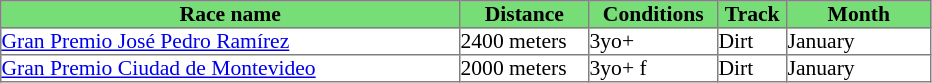<table class = "sortable" | border="1" cellpadding="0" style="border-collapse: collapse; font-size:90%">
<tr bgcolor="#77dd77" align="center">
<th>Race name</th>
<th>Distance</th>
<th>Conditions</th>
<th>Track</th>
<th>Month</th>
</tr>
<tr>
<td width="305"><a href='#'>Gran Premio José Pedro Ramírez</a></td>
<td width="85">2400 meters</td>
<td width="85">3yo+</td>
<td width="45">Dirt</td>
<td width="95">January</td>
</tr>
<tr>
<td><a href='#'>Gran Premio Ciudad de Montevideo</a></td>
<td>2000 meters</td>
<td>3yo+ f</td>
<td>Dirt</td>
<td>January</td>
</tr>
</table>
